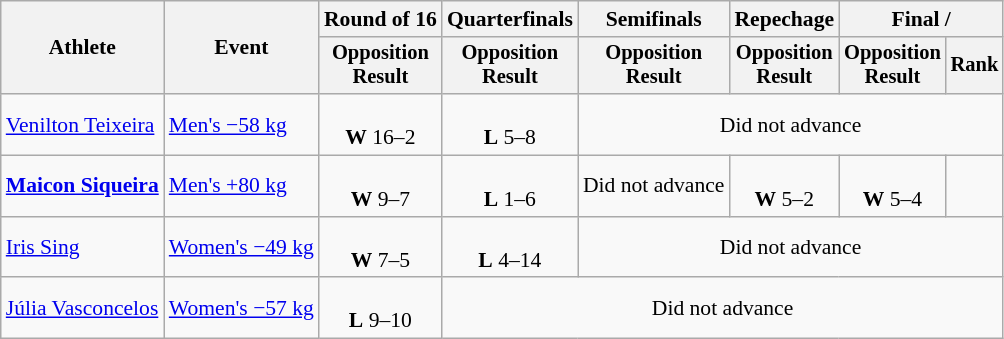<table class="wikitable" style="font-size:90%;">
<tr>
<th rowspan=2>Athlete</th>
<th rowspan=2>Event</th>
<th>Round of 16</th>
<th>Quarterfinals</th>
<th>Semifinals</th>
<th>Repechage</th>
<th colspan=2>Final / </th>
</tr>
<tr style="font-size:95%">
<th>Opposition<br>Result</th>
<th>Opposition<br>Result</th>
<th>Opposition<br>Result</th>
<th>Opposition<br>Result</th>
<th>Opposition<br>Result</th>
<th>Rank</th>
</tr>
<tr align=center>
<td align=left><a href='#'>Venilton Teixeira</a></td>
<td align=left><a href='#'>Men's −58 kg</a></td>
<td><br><strong>W</strong> 16–2 </td>
<td><br><strong>L</strong> 5–8</td>
<td colspan=4>Did not advance</td>
</tr>
<tr align=center>
<td align=left><strong><a href='#'>Maicon Siqueira</a></strong></td>
<td align=left><a href='#'>Men's +80 kg</a></td>
<td><br><strong>W</strong> 9–7</td>
<td><br><strong>L</strong> 1–6</td>
<td>Did not advance</td>
<td><br><strong>W</strong> 5–2</td>
<td><br><strong>W</strong> 5–4</td>
<td></td>
</tr>
<tr align=center>
<td align=left><a href='#'>Iris Sing</a></td>
<td align=left><a href='#'>Women's −49 kg</a></td>
<td><br><strong>W</strong> 7–5</td>
<td><br><strong>L</strong> 4–14</td>
<td colspan=4>Did not advance</td>
</tr>
<tr align=center>
<td align=left><a href='#'>Júlia Vasconcelos</a></td>
<td align=left><a href='#'>Women's −57 kg</a></td>
<td><br><strong>L</strong> 9–10</td>
<td colspan=5>Did not advance</td>
</tr>
</table>
